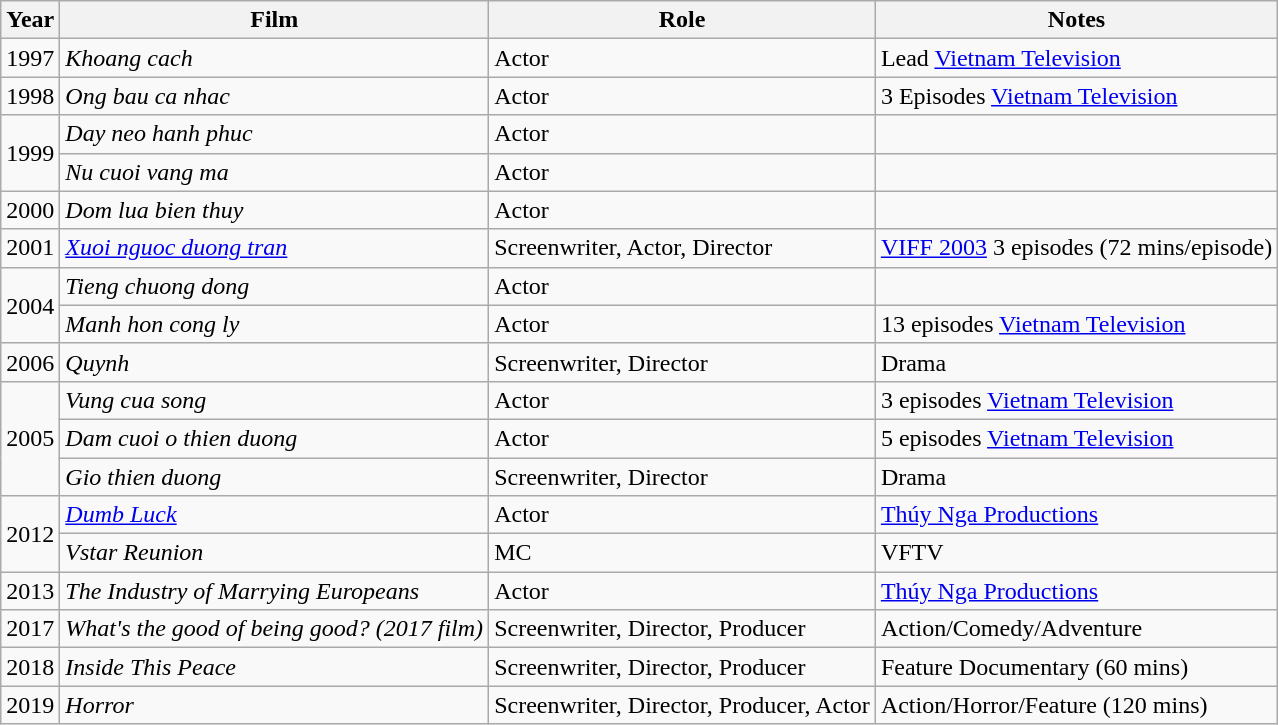<table class="wikitable">
<tr>
<th>Year</th>
<th>Film</th>
<th>Role</th>
<th>Notes</th>
</tr>
<tr>
<td>1997</td>
<td><em>Khoang cach</em></td>
<td>Actor</td>
<td>Lead <a href='#'>Vietnam Television</a></td>
</tr>
<tr>
<td>1998</td>
<td><em>Ong bau ca nhac</em></td>
<td>Actor</td>
<td>3 Episodes <a href='#'>Vietnam Television</a></td>
</tr>
<tr>
<td rowspan="2">1999</td>
<td><em>Day neo hanh phuc</em></td>
<td>Actor</td>
<td></td>
</tr>
<tr>
<td><em>Nu cuoi vang ma</em></td>
<td>Actor</td>
<td></td>
</tr>
<tr>
<td>2000</td>
<td><em>Dom lua bien thuy</em></td>
<td>Actor</td>
<td></td>
</tr>
<tr>
<td>2001</td>
<td><em><a href='#'>Xuoi nguoc duong tran</a></em></td>
<td>Screenwriter, Actor, Director</td>
<td><a href='#'>VIFF 2003</a> 3 episodes (72 mins/episode)</td>
</tr>
<tr>
<td rowspan="2">2004</td>
<td><em>Tieng chuong dong</em></td>
<td>Actor</td>
<td></td>
</tr>
<tr>
<td><em>Manh hon cong ly</em></td>
<td>Actor</td>
<td>13 episodes <a href='#'>Vietnam Television</a></td>
</tr>
<tr>
<td>2006</td>
<td><em>Quynh</em></td>
<td>Screenwriter, Director</td>
<td>Drama</td>
</tr>
<tr>
<td rowspan="3">2005</td>
<td><em>Vung cua song</em></td>
<td>Actor</td>
<td>3 episodes <a href='#'>Vietnam Television</a></td>
</tr>
<tr>
<td><em>Dam cuoi o thien duong</em></td>
<td>Actor</td>
<td>5 episodes <a href='#'>Vietnam Television</a></td>
</tr>
<tr>
<td><em>Gio thien duong</em></td>
<td>Screenwriter, Director</td>
<td>Drama</td>
</tr>
<tr>
<td rowspan="2">2012</td>
<td><em><a href='#'>Dumb Luck</a></em></td>
<td>Actor</td>
<td><a href='#'>Thúy Nga Productions</a></td>
</tr>
<tr>
<td><em>Vstar Reunion</em></td>
<td>MC</td>
<td>VFTV</td>
</tr>
<tr>
<td>2013</td>
<td><em>The Industry of Marrying Europeans</em></td>
<td>Actor</td>
<td><a href='#'>Thúy Nga Productions</a></td>
</tr>
<tr>
<td>2017</td>
<td><em>What's the good of being good? (2017 film)</em></td>
<td>Screenwriter, Director, Producer</td>
<td>Action/Comedy/Adventure</td>
</tr>
<tr>
<td>2018</td>
<td><em>Inside This Peace</em></td>
<td>Screenwriter, Director, Producer</td>
<td>Feature Documentary (60 mins)</td>
</tr>
<tr>
<td>2019</td>
<td><em>Horror</em></td>
<td>Screenwriter, Director, Producer, Actor</td>
<td>Action/Horror/Feature (120 mins)</td>
</tr>
</table>
